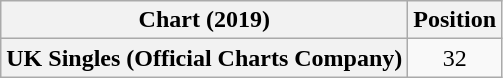<table class="wikitable plainrowheaders" style="text-align:center">
<tr>
<th scope="col">Chart (2019)</th>
<th scope="col">Position</th>
</tr>
<tr>
<th scope="row">UK Singles (Official Charts Company)</th>
<td>32</td>
</tr>
</table>
